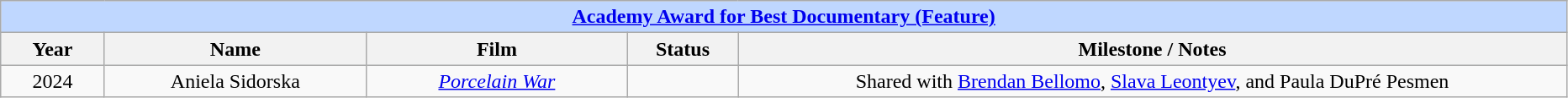<table class="wikitable" style="text-align: center">
<tr ---- bgcolor="#bfd7ff">
<td colspan="5" align="center"><strong><a href='#'>Academy Award for Best Documentary (Feature)</a></strong></td>
</tr>
<tr ---- bgcolor="#ebf5ff">
<th width="75">Year</th>
<th width="200">Name</th>
<th width="200">Film</th>
<th width="80">Status</th>
<th width="650">Milestone / Notes</th>
</tr>
<tr>
<td>2024</td>
<td>Aniela Sidorska</td>
<td><em><a href='#'>Porcelain War</a></em></td>
<td></td>
<td>Shared with <a href='#'>Brendan Bellomo</a>, <a href='#'>Slava Leontyev</a>, and Paula DuPré Pesmen</td>
</tr>
</table>
